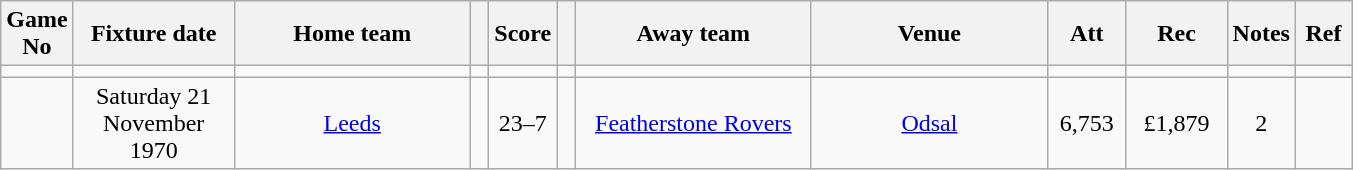<table class="wikitable" style="text-align:center;">
<tr>
<th width=20 abbr="No">Game No</th>
<th width=100 abbr="Date">Fixture date</th>
<th width=150 abbr="Home team">Home team</th>
<th width=5 abbr="space"></th>
<th width=20 abbr="Score">Score</th>
<th width=5 abbr="space"></th>
<th width=150 abbr="Away team">Away team</th>
<th width=150 abbr="Venue">Venue</th>
<th width=45 abbr="Att">Att</th>
<th width=60 abbr="Rec">Rec</th>
<th width=20 abbr="Notes">Notes</th>
<th width=30 abbr="Ref">Ref</th>
</tr>
<tr>
<td></td>
<td></td>
<td></td>
<td></td>
<td></td>
<td></td>
<td></td>
<td></td>
<td></td>
<td></td>
<td></td>
</tr>
<tr>
<td></td>
<td>Saturday 21 November 1970</td>
<td><a href='#'>Leeds</a></td>
<td></td>
<td>23–7</td>
<td></td>
<td><a href='#'>Featherstone Rovers</a></td>
<td><a href='#'>Odsal</a></td>
<td>6,753</td>
<td>£1,879</td>
<td>2</td>
<td></td>
</tr>
</table>
